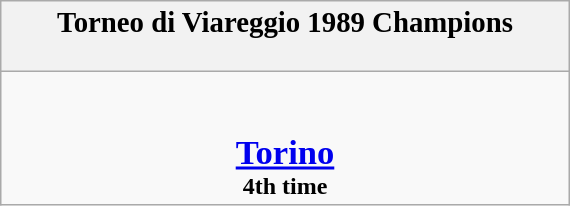<table class="wikitable" style="margin: 0 auto; width: 30%;">
<tr>
<th><big>Torneo di Viareggio 1989 Champions</big><br><br></th>
</tr>
<tr>
<td align=center><br><br><big><big><strong><a href='#'>Torino</a></strong><br></big></big><strong>4th time</strong></td>
</tr>
</table>
